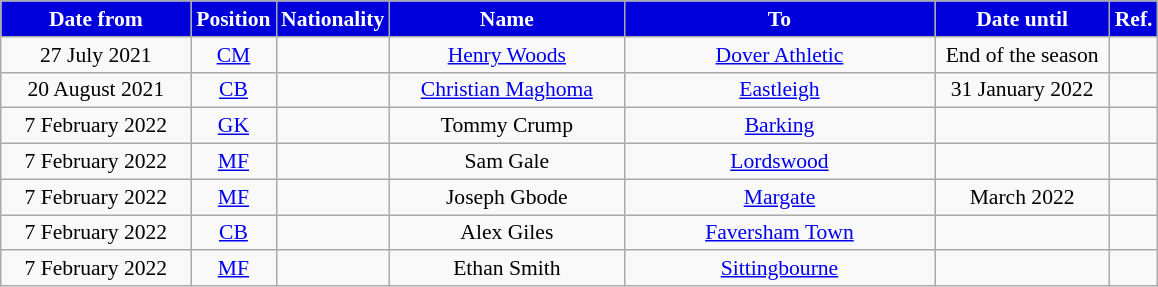<table class="wikitable"  style="text-align:center; font-size:90%; ">
<tr>
<th style="background:#0000dd;color:#fff; width:120px;">Date from</th>
<th style="background:#0000dd;color:#fff; width:50px;">Position</th>
<th style="background:#0000dd;color:#fff; width:50px;">Nationality</th>
<th style="background:#0000dd;color:#fff; width:150px;">Name</th>
<th style="background:#0000dd;color:#fff; width:200px;">To</th>
<th style="background:#0000dd;color:#fff; width:110px;">Date until</th>
<th style="background:#0000dd;color:#fff; width:25px;">Ref.</th>
</tr>
<tr>
<td>27 July 2021</td>
<td><a href='#'>CM</a></td>
<td></td>
<td><a href='#'>Henry Woods</a></td>
<td> <a href='#'>Dover Athletic</a></td>
<td>End of the season</td>
<td></td>
</tr>
<tr>
<td>20 August 2021</td>
<td><a href='#'>CB</a></td>
<td></td>
<td><a href='#'>Christian Maghoma</a></td>
<td> <a href='#'>Eastleigh</a></td>
<td>31 January 2022</td>
<td></td>
</tr>
<tr>
<td>7 February 2022</td>
<td><a href='#'>GK</a></td>
<td></td>
<td>Tommy Crump</td>
<td> <a href='#'>Barking</a></td>
<td></td>
<td></td>
</tr>
<tr>
<td>7 February 2022</td>
<td><a href='#'>MF</a></td>
<td></td>
<td>Sam Gale</td>
<td> <a href='#'>Lordswood</a></td>
<td></td>
<td></td>
</tr>
<tr>
<td>7 February 2022</td>
<td><a href='#'>MF</a></td>
<td></td>
<td>Joseph Gbode</td>
<td> <a href='#'>Margate</a></td>
<td>March 2022</td>
<td></td>
</tr>
<tr>
<td>7 February 2022</td>
<td><a href='#'>CB</a></td>
<td></td>
<td>Alex Giles</td>
<td> <a href='#'>Faversham Town</a></td>
<td></td>
<td></td>
</tr>
<tr>
<td>7 February 2022</td>
<td><a href='#'>MF</a></td>
<td></td>
<td>Ethan Smith</td>
<td> <a href='#'>Sittingbourne</a></td>
<td></td>
<td></td>
</tr>
</table>
